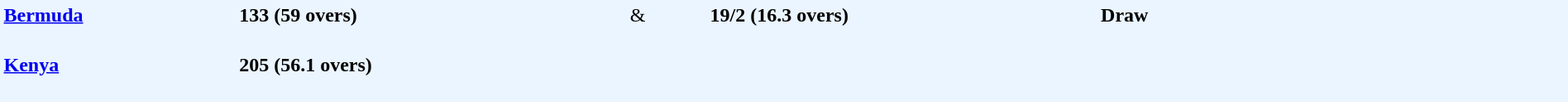<table width="100%" style="background: #EBF5FF">
<tr>
<td width="15%" valign="top"> <strong><a href='#'>Bermuda</a></strong></td>
<td width="25%" valign="top"><strong>133 (59 overs)</strong><br><br></td>
<td width="5%" valign="top">&</td>
<td width="25%" valign="top"><strong>19/2 (16.3 overs)</strong><br></td>
<td width="30%" valign="top" rowspan="2"><strong>Draw</strong><br></td>
</tr>
<tr>
<td valign="top"> <strong><a href='#'>Kenya</a></strong></td>
<td valign="top"><strong>205 (56.1 overs)</strong><br><br></td>
</tr>
</table>
